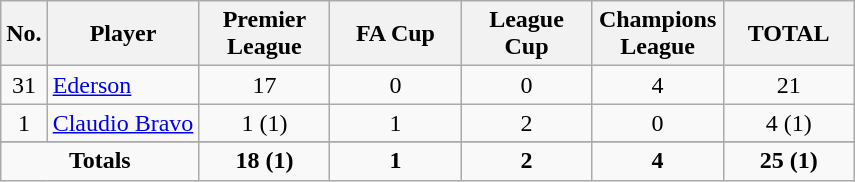<table class="wikitable sortable alternance" style="text-align: center">
<tr>
<th>No.</th>
<th>Player</th>
<th width=80>Premier League</th>
<th width=80>FA Cup</th>
<th width=80>League Cup</th>
<th width=80>Champions League</th>
<th width=80>TOTAL</th>
</tr>
<tr>
<td>31</td>
<td align="left"> <a href='#'>Ederson</a></td>
<td>17</td>
<td>0</td>
<td>0</td>
<td>4</td>
<td>21</td>
</tr>
<tr>
<td>1</td>
<td align="left"> <a href='#'>Claudio Bravo</a></td>
<td>1 (1)</td>
<td>1</td>
<td>2</td>
<td>0</td>
<td>4 (1)</td>
</tr>
<tr>
</tr>
<tr class="sortbottom">
<td colspan="2"><strong>Totals</strong></td>
<td><strong>18 (1)</strong></td>
<td><strong>1</strong></td>
<td><strong>2</strong></td>
<td><strong>4</strong></td>
<td><strong>25 (1)</strong></td>
</tr>
</table>
